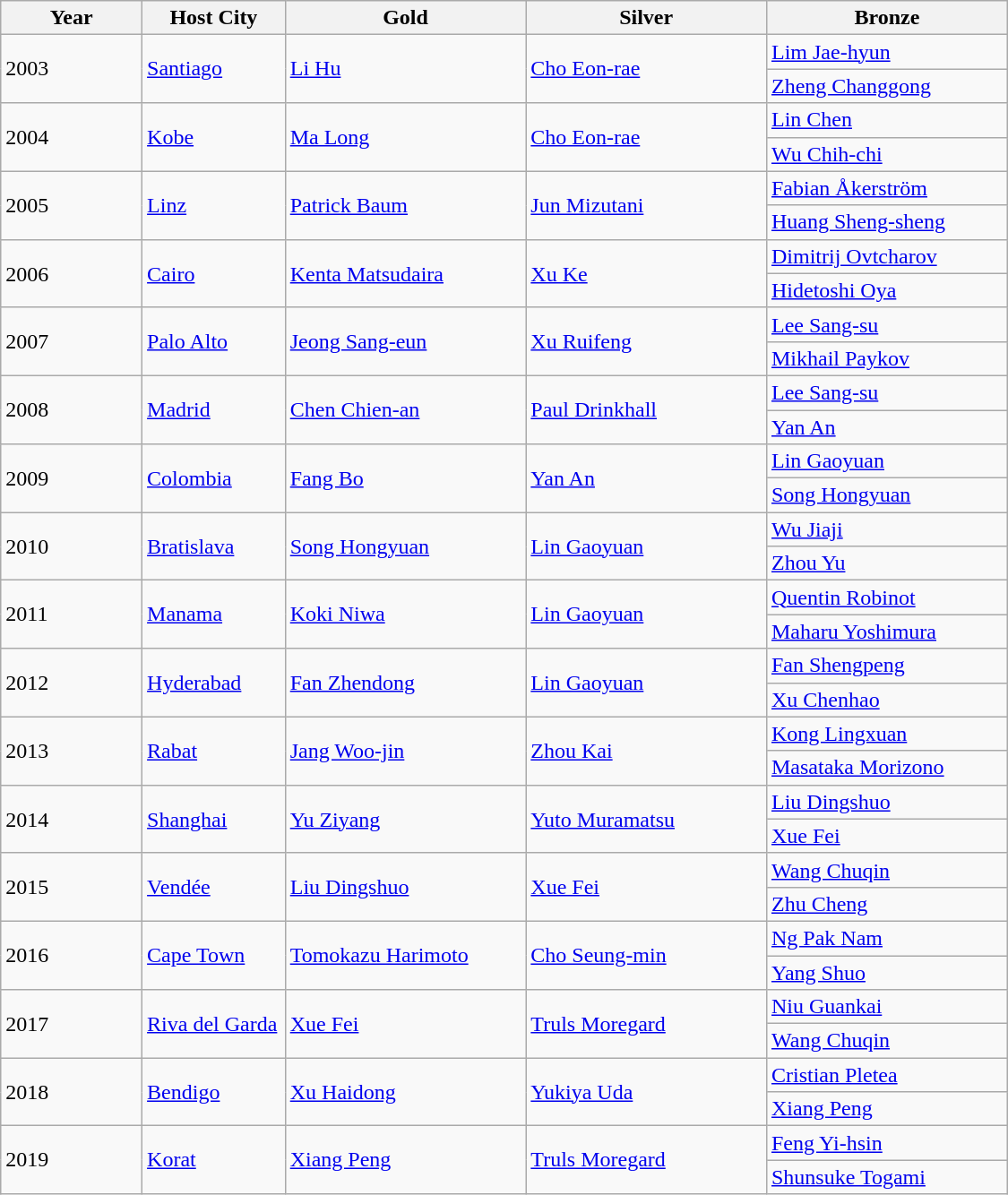<table class="wikitable" style="text-align: left; width: 750px;">
<tr>
<th width="100">Year</th>
<th width="100">Host City</th>
<th width="175">Gold</th>
<th width="175">Silver</th>
<th width="175">Bronze</th>
</tr>
<tr>
<td rowspan=2>2003</td>
<td rowspan=2><a href='#'>Santiago</a></td>
<td rowspan=2> <a href='#'>Li Hu</a></td>
<td rowspan=2> <a href='#'>Cho Eon-rae</a></td>
<td> <a href='#'>Lim Jae-hyun</a></td>
</tr>
<tr>
<td> <a href='#'>Zheng Changgong</a></td>
</tr>
<tr>
<td rowspan=2>2004</td>
<td rowspan=2><a href='#'>Kobe</a></td>
<td rowspan=2> <a href='#'>Ma Long</a></td>
<td rowspan=2> <a href='#'>Cho Eon-rae</a></td>
<td> <a href='#'>Lin Chen</a></td>
</tr>
<tr>
<td> <a href='#'>Wu Chih-chi</a></td>
</tr>
<tr>
<td rowspan=2>2005</td>
<td rowspan=2><a href='#'>Linz</a></td>
<td rowspan=2> <a href='#'>Patrick Baum</a></td>
<td rowspan=2> <a href='#'>Jun Mizutani</a></td>
<td> <a href='#'>Fabian Åkerström</a></td>
</tr>
<tr>
<td> <a href='#'>Huang Sheng-sheng</a></td>
</tr>
<tr>
<td rowspan=2>2006</td>
<td rowspan=2><a href='#'>Cairo</a></td>
<td rowspan=2> <a href='#'>Kenta Matsudaira</a></td>
<td rowspan=2> <a href='#'>Xu Ke</a></td>
<td> <a href='#'>Dimitrij Ovtcharov</a></td>
</tr>
<tr>
<td> <a href='#'>Hidetoshi Oya</a></td>
</tr>
<tr>
<td rowspan=2>2007</td>
<td rowspan=2><a href='#'>Palo Alto</a></td>
<td rowspan=2> <a href='#'>Jeong Sang-eun</a></td>
<td rowspan=2> <a href='#'>Xu Ruifeng</a></td>
<td> <a href='#'>Lee Sang-su</a></td>
</tr>
<tr>
<td> <a href='#'>Mikhail Paykov</a></td>
</tr>
<tr>
<td rowspan=2>2008</td>
<td rowspan=2><a href='#'>Madrid</a></td>
<td rowspan=2> <a href='#'>Chen Chien-an</a></td>
<td rowspan=2> <a href='#'>Paul Drinkhall</a></td>
<td> <a href='#'>Lee Sang-su</a></td>
</tr>
<tr>
<td> <a href='#'>Yan An</a></td>
</tr>
<tr>
<td rowspan=2>2009</td>
<td rowspan=2><a href='#'>Colombia</a></td>
<td rowspan=2> <a href='#'>Fang Bo</a></td>
<td rowspan=2> <a href='#'>Yan An</a></td>
<td> <a href='#'>Lin Gaoyuan</a></td>
</tr>
<tr>
<td> <a href='#'>Song Hongyuan</a></td>
</tr>
<tr>
<td rowspan=2>2010</td>
<td rowspan=2><a href='#'>Bratislava</a></td>
<td rowspan=2> <a href='#'>Song Hongyuan</a></td>
<td rowspan=2> <a href='#'>Lin Gaoyuan</a></td>
<td> <a href='#'>Wu Jiaji</a></td>
</tr>
<tr>
<td> <a href='#'>Zhou Yu</a></td>
</tr>
<tr>
<td rowspan=2>2011</td>
<td rowspan=2><a href='#'>Manama</a></td>
<td rowspan=2> <a href='#'>Koki Niwa</a></td>
<td rowspan=2> <a href='#'>Lin Gaoyuan</a></td>
<td> <a href='#'>Quentin Robinot</a></td>
</tr>
<tr>
<td> <a href='#'>Maharu Yoshimura</a></td>
</tr>
<tr>
<td rowspan=2>2012</td>
<td rowspan=2><a href='#'>Hyderabad</a></td>
<td rowspan=2> <a href='#'>Fan Zhendong</a></td>
<td rowspan=2> <a href='#'>Lin Gaoyuan</a></td>
<td> <a href='#'>Fan Shengpeng</a></td>
</tr>
<tr>
<td> <a href='#'>Xu Chenhao</a></td>
</tr>
<tr>
<td rowspan=2>2013</td>
<td rowspan=2><a href='#'>Rabat</a></td>
<td rowspan=2> <a href='#'>Jang Woo-jin</a></td>
<td rowspan=2> <a href='#'>Zhou Kai</a></td>
<td> <a href='#'>Kong Lingxuan</a></td>
</tr>
<tr>
<td> <a href='#'>Masataka Morizono</a></td>
</tr>
<tr>
<td rowspan=2>2014</td>
<td rowspan=2><a href='#'>Shanghai</a></td>
<td rowspan=2> <a href='#'>Yu Ziyang</a></td>
<td rowspan=2> <a href='#'>Yuto Muramatsu</a></td>
<td> <a href='#'>Liu Dingshuo</a></td>
</tr>
<tr>
<td> <a href='#'>Xue Fei</a></td>
</tr>
<tr>
<td rowspan=2>2015</td>
<td rowspan=2><a href='#'>Vendée</a></td>
<td rowspan=2> <a href='#'>Liu Dingshuo</a></td>
<td rowspan=2> <a href='#'>Xue Fei</a></td>
<td> <a href='#'>Wang Chuqin</a></td>
</tr>
<tr>
<td> <a href='#'>Zhu Cheng</a></td>
</tr>
<tr>
<td rowspan=2>2016</td>
<td rowspan=2><a href='#'>Cape Town</a></td>
<td rowspan=2> <a href='#'>Tomokazu Harimoto</a></td>
<td rowspan=2> <a href='#'>Cho Seung-min</a></td>
<td> <a href='#'>Ng Pak Nam</a></td>
</tr>
<tr>
<td> <a href='#'>Yang Shuo</a></td>
</tr>
<tr>
<td rowspan=2>2017</td>
<td rowspan=2><a href='#'>Riva del Garda</a></td>
<td rowspan=2> <a href='#'>Xue Fei</a></td>
<td rowspan=2> <a href='#'>Truls Moregard</a></td>
<td> <a href='#'>Niu Guankai</a></td>
</tr>
<tr>
<td> <a href='#'>Wang Chuqin</a></td>
</tr>
<tr>
<td rowspan=2>2018</td>
<td rowspan=2><a href='#'>Bendigo</a></td>
<td rowspan=2> <a href='#'>Xu Haidong</a></td>
<td rowspan=2> <a href='#'>Yukiya Uda</a></td>
<td> <a href='#'>Cristian Pletea</a></td>
</tr>
<tr>
<td> <a href='#'>Xiang Peng</a></td>
</tr>
<tr>
<td rowspan=2>2019</td>
<td rowspan=2><a href='#'>Korat</a></td>
<td rowspan=2> <a href='#'>Xiang Peng</a></td>
<td rowspan=2> <a href='#'>Truls Moregard</a></td>
<td> <a href='#'>Feng Yi-hsin</a></td>
</tr>
<tr>
<td> <a href='#'>Shunsuke Togami</a></td>
</tr>
</table>
